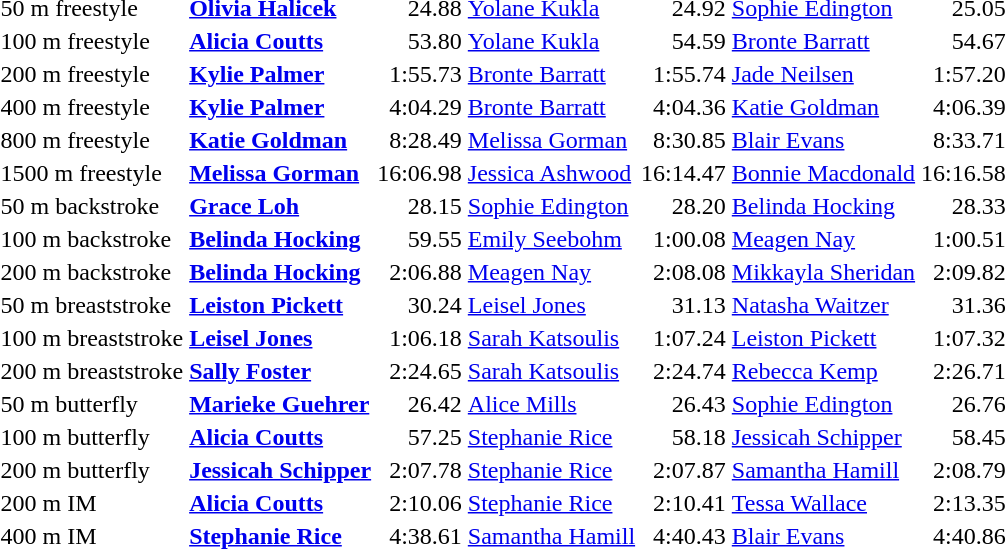<table>
<tr valign="top">
<td>50 m freestyle<br></td>
<td><strong><a href='#'>Olivia Halicek</a></strong></td>
<td align="right">24.88</td>
<td><a href='#'>Yolane Kukla</a></td>
<td align="right">24.92</td>
<td><a href='#'>Sophie Edington</a></td>
<td align="right">25.05</td>
</tr>
<tr valign="top">
<td>100 m freestyle<br></td>
<td><strong><a href='#'>Alicia Coutts</a></strong></td>
<td align="right">53.80</td>
<td><a href='#'>Yolane Kukla</a></td>
<td align="right">54.59</td>
<td><a href='#'>Bronte Barratt</a></td>
<td align="right">54.67</td>
</tr>
<tr valign="top">
<td>200 m freestyle<br></td>
<td><strong><a href='#'>Kylie Palmer</a></strong></td>
<td align="right">1:55.73</td>
<td><a href='#'>Bronte Barratt</a></td>
<td align="right">1:55.74</td>
<td><a href='#'>Jade Neilsen</a></td>
<td align="right">1:57.20</td>
</tr>
<tr valign="top">
<td>400 m freestyle<br></td>
<td><strong><a href='#'>Kylie Palmer</a></strong></td>
<td align="right">4:04.29</td>
<td><a href='#'>Bronte Barratt</a></td>
<td align="right">4:04.36</td>
<td><a href='#'>Katie Goldman</a></td>
<td align="right">4:06.39</td>
</tr>
<tr valign="top">
<td>800 m freestyle<br></td>
<td><strong><a href='#'>Katie Goldman</a></strong></td>
<td align="right">8:28.49</td>
<td><a href='#'>Melissa Gorman</a></td>
<td align="right">8:30.85</td>
<td><a href='#'>Blair Evans</a></td>
<td align="right">8:33.71</td>
</tr>
<tr valign="top">
<td>1500 m freestyle<br></td>
<td><strong><a href='#'>Melissa Gorman</a></strong></td>
<td align="right">16:06.98</td>
<td><a href='#'>Jessica Ashwood</a></td>
<td align="right">16:14.47</td>
<td><a href='#'>Bonnie Macdonald</a></td>
<td align="right">16:16.58</td>
</tr>
<tr valign="top">
<td>50 m backstroke<br></td>
<td><strong><a href='#'>Grace Loh</a></strong></td>
<td align="right">28.15</td>
<td><a href='#'>Sophie Edington</a></td>
<td align="right">28.20</td>
<td><a href='#'>Belinda Hocking</a></td>
<td align="right">28.33</td>
</tr>
<tr valign="top">
<td>100 m backstroke<br></td>
<td><strong><a href='#'>Belinda Hocking</a></strong></td>
<td align="right">59.55</td>
<td><a href='#'>Emily Seebohm</a></td>
<td align="right">1:00.08</td>
<td><a href='#'>Meagen Nay</a></td>
<td align="right">1:00.51</td>
</tr>
<tr valign="top">
<td>200 m backstroke<br></td>
<td><strong><a href='#'>Belinda Hocking</a></strong></td>
<td align="right">2:06.88</td>
<td><a href='#'>Meagen Nay</a></td>
<td align="right">2:08.08</td>
<td><a href='#'>Mikkayla Sheridan</a></td>
<td align="right">2:09.82</td>
</tr>
<tr valign="top">
<td>50 m breaststroke<br></td>
<td><strong><a href='#'>Leiston Pickett</a></strong></td>
<td align="right">30.24</td>
<td><a href='#'>Leisel Jones</a></td>
<td align="right">31.13</td>
<td><a href='#'>Natasha Waitzer</a></td>
<td align="right">31.36</td>
</tr>
<tr valign="top">
<td>100 m breaststroke<br></td>
<td><strong><a href='#'>Leisel Jones</a></strong></td>
<td align="right">1:06.18</td>
<td><a href='#'>Sarah Katsoulis</a></td>
<td align="right">1:07.24</td>
<td><a href='#'>Leiston Pickett</a></td>
<td align="right">1:07.32</td>
</tr>
<tr valign="top">
<td>200 m breaststroke<br></td>
<td><strong><a href='#'>Sally Foster</a></strong></td>
<td align="right">2:24.65</td>
<td><a href='#'>Sarah Katsoulis</a></td>
<td align="right">2:24.74</td>
<td><a href='#'>Rebecca Kemp</a></td>
<td align="right">2:26.71</td>
</tr>
<tr valign="top">
<td>50 m butterfly<br></td>
<td><strong><a href='#'>Marieke Guehrer</a></strong></td>
<td align="right">26.42</td>
<td><a href='#'>Alice Mills</a></td>
<td align="right">26.43</td>
<td><a href='#'>Sophie Edington</a></td>
<td align="right">26.76</td>
</tr>
<tr valign="top">
<td>100 m butterfly<br></td>
<td><strong><a href='#'>Alicia Coutts</a></strong></td>
<td align="right">57.25</td>
<td><a href='#'>Stephanie Rice</a></td>
<td align="right">58.18</td>
<td><a href='#'>Jessicah Schipper</a></td>
<td align="right">58.45</td>
</tr>
<tr valign="top">
<td>200 m butterfly<br></td>
<td><strong><a href='#'>Jessicah Schipper</a></strong></td>
<td align="right">2:07.78</td>
<td><a href='#'>Stephanie Rice</a></td>
<td align="right">2:07.87</td>
<td><a href='#'>Samantha Hamill</a></td>
<td align="right">2:08.79</td>
</tr>
<tr valign="top">
<td>200 m IM<br></td>
<td><strong><a href='#'>Alicia Coutts</a></strong></td>
<td align="right">2:10.06</td>
<td><a href='#'>Stephanie Rice</a></td>
<td align="right">2:10.41</td>
<td><a href='#'>Tessa Wallace</a></td>
<td align="right">2:13.35</td>
</tr>
<tr valign="top">
<td>400 m IM<br></td>
<td><strong><a href='#'>Stephanie Rice</a></strong></td>
<td align="right">4:38.61</td>
<td><a href='#'>Samantha Hamill</a></td>
<td align="right">4:40.43</td>
<td><a href='#'>Blair Evans</a></td>
<td align="right">4:40.86</td>
</tr>
</table>
